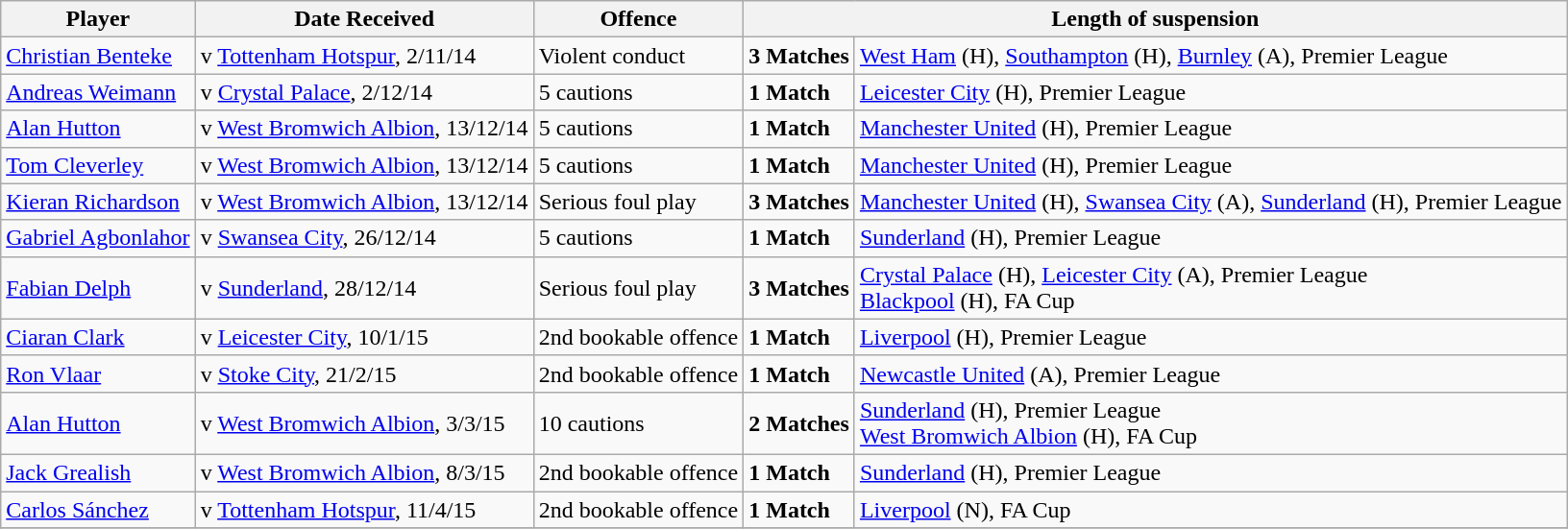<table class="wikitable">
<tr>
<th>Player</th>
<th>Date Received</th>
<th>Offence</th>
<th colspan="3">Length of suspension</th>
</tr>
<tr>
<td> <a href='#'>Christian Benteke</a></td>
<td> v <a href='#'>Tottenham Hotspur</a>, 2/11/14</td>
<td>Violent conduct</td>
<td><strong>3 Matches</strong></td>
<td><a href='#'>West Ham</a> (H), <a href='#'>Southampton</a> (H), <a href='#'>Burnley</a> (A), Premier League</td>
</tr>
<tr>
<td> <a href='#'>Andreas Weimann</a></td>
<td> v <a href='#'>Crystal Palace</a>, 2/12/14</td>
<td>5 cautions</td>
<td><strong>1 Match</strong></td>
<td><a href='#'>Leicester City</a> (H), Premier League</td>
</tr>
<tr>
<td> <a href='#'>Alan Hutton</a></td>
<td> v <a href='#'>West Bromwich Albion</a>, 13/12/14</td>
<td>5 cautions</td>
<td><strong>1 Match</strong></td>
<td><a href='#'>Manchester United</a> (H), Premier League</td>
</tr>
<tr>
<td> <a href='#'>Tom Cleverley</a></td>
<td> v <a href='#'>West Bromwich Albion</a>, 13/12/14</td>
<td>5 cautions</td>
<td><strong>1 Match</strong></td>
<td><a href='#'>Manchester United</a> (H), Premier League</td>
</tr>
<tr>
<td> <a href='#'>Kieran Richardson</a></td>
<td> v <a href='#'>West Bromwich Albion</a>, 13/12/14</td>
<td>Serious foul play</td>
<td><strong>3 Matches</strong></td>
<td><a href='#'>Manchester United</a> (H), <a href='#'>Swansea City</a> (A), <a href='#'>Sunderland</a> (H), Premier League</td>
</tr>
<tr>
<td> <a href='#'>Gabriel Agbonlahor</a></td>
<td> v <a href='#'>Swansea City</a>, 26/12/14</td>
<td>5 cautions</td>
<td><strong>1 Match</strong></td>
<td><a href='#'>Sunderland</a> (H), Premier League</td>
</tr>
<tr>
<td> <a href='#'>Fabian Delph</a></td>
<td> v <a href='#'>Sunderland</a>, 28/12/14</td>
<td>Serious foul play</td>
<td><strong>3 Matches</strong></td>
<td><a href='#'>Crystal Palace</a> (H), <a href='#'>Leicester City</a> (A), Premier League<br><a href='#'>Blackpool</a> (H), FA Cup</td>
</tr>
<tr>
<td> <a href='#'>Ciaran Clark</a></td>
<td> v <a href='#'>Leicester City</a>, 10/1/15</td>
<td>2nd bookable offence</td>
<td><strong>1 Match</strong></td>
<td><a href='#'>Liverpool</a> (H), Premier League</td>
</tr>
<tr>
<td> <a href='#'>Ron Vlaar</a></td>
<td> v <a href='#'>Stoke City</a>, 21/2/15</td>
<td>2nd bookable offence</td>
<td><strong>1 Match</strong></td>
<td><a href='#'>Newcastle United</a> (A), Premier League</td>
</tr>
<tr>
<td> <a href='#'>Alan Hutton</a></td>
<td> v <a href='#'>West Bromwich Albion</a>, 3/3/15</td>
<td>10 cautions</td>
<td><strong>2 Matches</strong></td>
<td><a href='#'>Sunderland</a> (H), Premier League<br><a href='#'>West Bromwich Albion</a> (H), FA Cup</td>
</tr>
<tr>
<td> <a href='#'>Jack Grealish</a></td>
<td> v <a href='#'>West Bromwich Albion</a>, 8/3/15</td>
<td>2nd bookable offence</td>
<td><strong>1 Match</strong></td>
<td><a href='#'>Sunderland</a> (H), Premier League</td>
</tr>
<tr>
<td> <a href='#'>Carlos Sánchez</a></td>
<td> v <a href='#'>Tottenham Hotspur</a>, 11/4/15</td>
<td>2nd bookable offence</td>
<td><strong>1 Match</strong></td>
<td><a href='#'>Liverpool</a> (N), FA Cup</td>
</tr>
<tr>
</tr>
</table>
